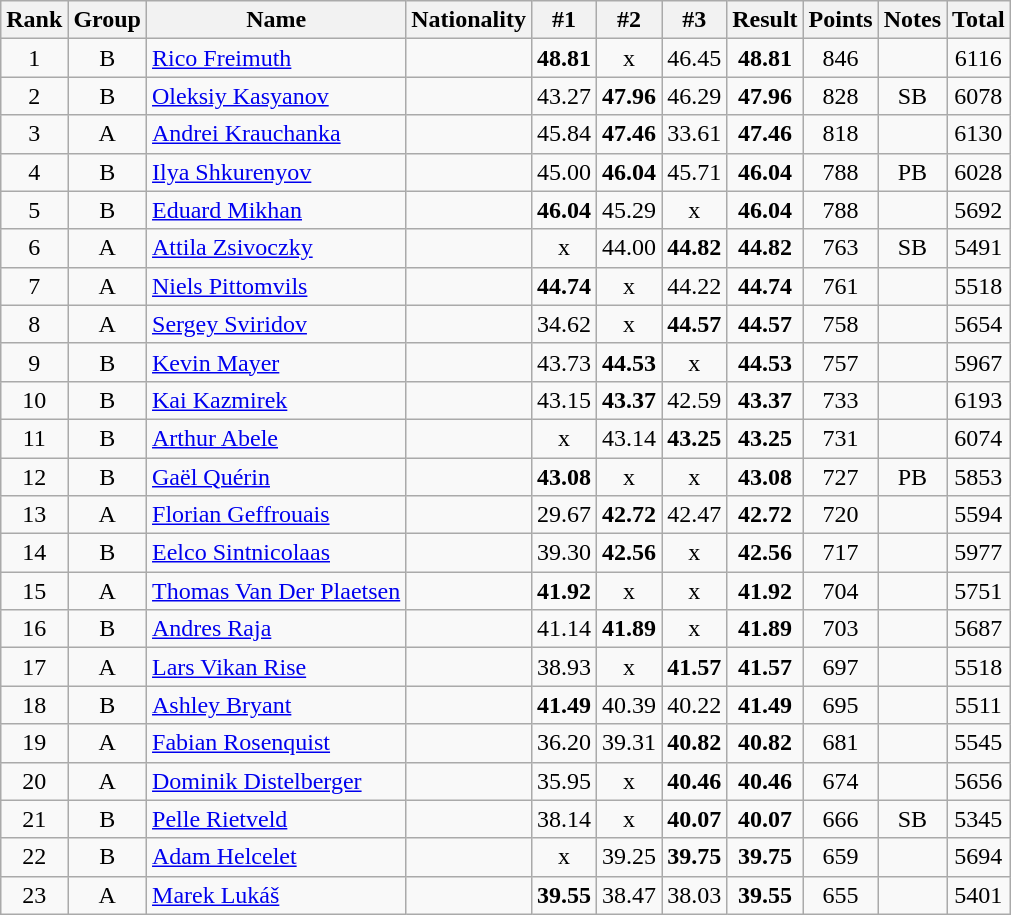<table class="wikitable sortable" style="text-align:center">
<tr>
<th>Rank</th>
<th>Group</th>
<th>Name</th>
<th>Nationality</th>
<th>#1</th>
<th>#2</th>
<th>#3</th>
<th>Result</th>
<th>Points</th>
<th>Notes</th>
<th>Total</th>
</tr>
<tr>
<td>1</td>
<td>B</td>
<td align="left"><a href='#'>Rico Freimuth</a></td>
<td align=left></td>
<td><strong>48.81</strong></td>
<td>x</td>
<td>46.45</td>
<td><strong>48.81</strong></td>
<td>846</td>
<td></td>
<td>6116</td>
</tr>
<tr>
<td>2</td>
<td>B</td>
<td align="left"><a href='#'>Oleksiy Kasyanov</a></td>
<td align=left></td>
<td>43.27</td>
<td><strong>47.96</strong></td>
<td>46.29</td>
<td><strong>47.96</strong></td>
<td>828</td>
<td>SB</td>
<td>6078</td>
</tr>
<tr>
<td>3</td>
<td>A</td>
<td align="left"><a href='#'>Andrei Krauchanka</a></td>
<td align=left></td>
<td>45.84</td>
<td><strong>47.46</strong></td>
<td>33.61</td>
<td><strong>47.46</strong></td>
<td>818</td>
<td></td>
<td>6130</td>
</tr>
<tr>
<td>4</td>
<td>B</td>
<td align="left"><a href='#'>Ilya Shkurenyov</a></td>
<td align=left></td>
<td>45.00</td>
<td><strong>46.04</strong></td>
<td>45.71</td>
<td><strong>46.04</strong></td>
<td>788</td>
<td>PB</td>
<td>6028</td>
</tr>
<tr>
<td>5</td>
<td>B</td>
<td align="left"><a href='#'>Eduard Mikhan</a></td>
<td align=left></td>
<td><strong>46.04</strong></td>
<td>45.29</td>
<td>x</td>
<td><strong>46.04</strong></td>
<td>788</td>
<td></td>
<td>5692</td>
</tr>
<tr>
<td>6</td>
<td>A</td>
<td align="left"><a href='#'>Attila Zsivoczky</a></td>
<td align=left></td>
<td>x</td>
<td>44.00</td>
<td><strong>44.82</strong></td>
<td><strong>44.82</strong></td>
<td>763</td>
<td>SB</td>
<td>5491</td>
</tr>
<tr>
<td>7</td>
<td>A</td>
<td align="left"><a href='#'>Niels Pittomvils</a></td>
<td align=left></td>
<td><strong>44.74</strong></td>
<td>x</td>
<td>44.22</td>
<td><strong>44.74</strong></td>
<td>761</td>
<td></td>
<td>5518</td>
</tr>
<tr>
<td>8</td>
<td>A</td>
<td align="left"><a href='#'>Sergey Sviridov</a></td>
<td align=left></td>
<td>34.62</td>
<td>x</td>
<td><strong>44.57</strong></td>
<td><strong>44.57</strong></td>
<td>758</td>
<td></td>
<td>5654</td>
</tr>
<tr>
<td>9</td>
<td>B</td>
<td align="left"><a href='#'>Kevin Mayer</a></td>
<td align=left></td>
<td>43.73</td>
<td><strong>44.53</strong></td>
<td>x</td>
<td><strong>44.53</strong></td>
<td>757</td>
<td></td>
<td>5967</td>
</tr>
<tr>
<td>10</td>
<td>B</td>
<td align="left"><a href='#'>Kai Kazmirek</a></td>
<td align=left></td>
<td>43.15</td>
<td><strong>43.37</strong></td>
<td>42.59</td>
<td><strong>43.37</strong></td>
<td>733</td>
<td></td>
<td>6193</td>
</tr>
<tr>
<td>11</td>
<td>B</td>
<td align="left"><a href='#'>Arthur Abele</a></td>
<td align=left></td>
<td>x</td>
<td>43.14</td>
<td><strong>43.25</strong></td>
<td><strong>43.25</strong></td>
<td>731</td>
<td></td>
<td>6074</td>
</tr>
<tr>
<td>12</td>
<td>B</td>
<td align="left"><a href='#'>Gaël Quérin</a></td>
<td align=left></td>
<td><strong>43.08</strong></td>
<td>x</td>
<td>x</td>
<td><strong>43.08</strong></td>
<td>727</td>
<td>PB</td>
<td>5853</td>
</tr>
<tr>
<td>13</td>
<td>A</td>
<td align="left"><a href='#'>Florian Geffrouais</a></td>
<td align=left></td>
<td>29.67</td>
<td><strong>42.72</strong></td>
<td>42.47</td>
<td><strong>42.72</strong></td>
<td>720</td>
<td></td>
<td>5594</td>
</tr>
<tr>
<td>14</td>
<td>B</td>
<td align="left"><a href='#'>Eelco Sintnicolaas</a></td>
<td align=left></td>
<td>39.30</td>
<td><strong>42.56</strong></td>
<td>x</td>
<td><strong>42.56</strong></td>
<td>717</td>
<td></td>
<td>5977</td>
</tr>
<tr>
<td>15</td>
<td>A</td>
<td align="left"><a href='#'>Thomas Van Der Plaetsen</a></td>
<td align=left></td>
<td><strong>41.92</strong></td>
<td>x</td>
<td>x</td>
<td><strong>41.92</strong></td>
<td>704</td>
<td></td>
<td>5751</td>
</tr>
<tr>
<td>16</td>
<td>B</td>
<td align="left"><a href='#'>Andres Raja</a></td>
<td align=left></td>
<td>41.14</td>
<td><strong>41.89</strong></td>
<td>x</td>
<td><strong>41.89</strong></td>
<td>703</td>
<td></td>
<td>5687</td>
</tr>
<tr>
<td>17</td>
<td>A</td>
<td align="left"><a href='#'>Lars Vikan Rise</a></td>
<td align=left></td>
<td>38.93</td>
<td>x</td>
<td><strong>41.57</strong></td>
<td><strong>41.57</strong></td>
<td>697</td>
<td></td>
<td>5518</td>
</tr>
<tr>
<td>18</td>
<td>B</td>
<td align="left"><a href='#'>Ashley Bryant</a></td>
<td align=left></td>
<td><strong>41.49</strong></td>
<td>40.39</td>
<td>40.22</td>
<td><strong>41.49</strong></td>
<td>695</td>
<td></td>
<td>5511</td>
</tr>
<tr>
<td>19</td>
<td>A</td>
<td align="left"><a href='#'>Fabian Rosenquist</a></td>
<td align=left></td>
<td>36.20</td>
<td>39.31</td>
<td><strong>40.82</strong></td>
<td><strong>40.82</strong></td>
<td>681</td>
<td></td>
<td>5545</td>
</tr>
<tr>
<td>20</td>
<td>A</td>
<td align="left"><a href='#'>Dominik Distelberger</a></td>
<td align=left></td>
<td>35.95</td>
<td>x</td>
<td><strong>40.46</strong></td>
<td><strong>40.46</strong></td>
<td>674</td>
<td></td>
<td>5656</td>
</tr>
<tr>
<td>21</td>
<td>B</td>
<td align="left"><a href='#'>Pelle Rietveld</a></td>
<td align=left></td>
<td>38.14</td>
<td>x</td>
<td><strong>40.07</strong></td>
<td><strong>40.07</strong></td>
<td>666</td>
<td>SB</td>
<td>5345</td>
</tr>
<tr>
<td>22</td>
<td>B</td>
<td align="left"><a href='#'>Adam Helcelet</a></td>
<td align=left></td>
<td>x</td>
<td>39.25</td>
<td><strong>39.75</strong></td>
<td><strong>39.75</strong></td>
<td>659</td>
<td></td>
<td>5694</td>
</tr>
<tr>
<td>23</td>
<td>A</td>
<td align="left"><a href='#'>Marek Lukáš</a></td>
<td align=left></td>
<td><strong>39.55</strong></td>
<td>38.47</td>
<td>38.03</td>
<td><strong>39.55</strong></td>
<td>655</td>
<td></td>
<td>5401</td>
</tr>
</table>
